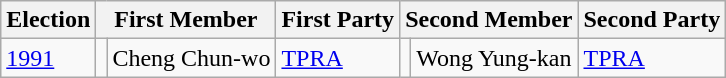<table class="wikitable">
<tr>
<th>Election</th>
<th colspan="2">First Member</th>
<th>First Party</th>
<th colspan="2">Second Member</th>
<th>Second Party</th>
</tr>
<tr>
<td><a href='#'>1991</a></td>
<td></td>
<td>Cheng Chun-wo</td>
<td><a href='#'>TPRA</a></td>
<td></td>
<td>Wong Yung-kan</td>
<td><a href='#'>TPRA</a></td>
</tr>
</table>
